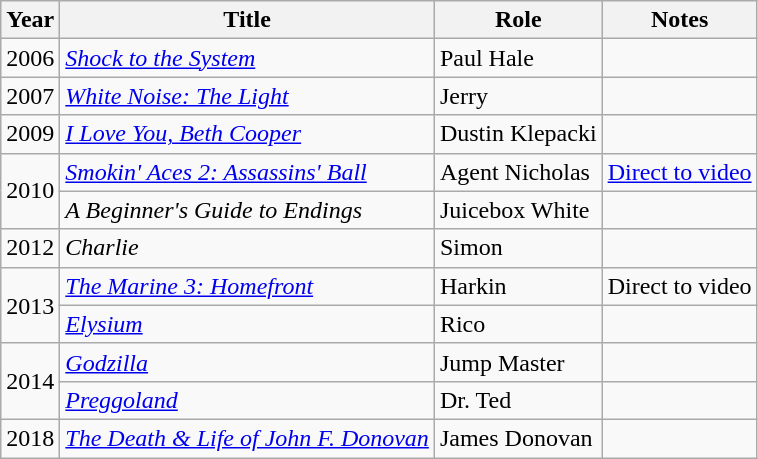<table class="wikitable sortable">
<tr>
<th>Year</th>
<th>Title</th>
<th>Role</th>
<th class="unsortable">Notes</th>
</tr>
<tr>
<td>2006</td>
<td><em><a href='#'>Shock to the System</a></em></td>
<td>Paul Hale</td>
<td></td>
</tr>
<tr>
<td>2007</td>
<td><em><a href='#'>White Noise: The Light</a></em></td>
<td>Jerry</td>
<td></td>
</tr>
<tr>
<td>2009</td>
<td><em><a href='#'>I Love You, Beth Cooper</a></em></td>
<td>Dustin Klepacki</td>
<td></td>
</tr>
<tr>
<td rowspan="2">2010</td>
<td><em><a href='#'>Smokin' Aces 2: Assassins' Ball</a></em></td>
<td>Agent Nicholas</td>
<td><a href='#'>Direct to video</a></td>
</tr>
<tr>
<td data-sort-value="Beginner's Guide to Endings, A"><em>A Beginner's Guide to Endings</em></td>
<td>Juicebox White</td>
<td></td>
</tr>
<tr>
<td>2012</td>
<td><em>Charlie</em></td>
<td>Simon</td>
<td></td>
</tr>
<tr>
<td rowspan="2">2013</td>
<td data-sort-value="Marine 3: Homefront, The"><em><a href='#'>The Marine 3: Homefront</a></em></td>
<td>Harkin</td>
<td>Direct to video</td>
</tr>
<tr>
<td><em><a href='#'>Elysium</a></em></td>
<td>Rico</td>
<td></td>
</tr>
<tr>
<td rowspan="2">2014</td>
<td><em><a href='#'>Godzilla</a></em></td>
<td>Jump Master</td>
<td></td>
</tr>
<tr>
<td><em><a href='#'>Preggoland</a></em></td>
<td>Dr. Ted</td>
<td></td>
</tr>
<tr>
<td>2018</td>
<td data-sort-value="Death & Life of John F. Donovan, The"><em><a href='#'>The Death & Life of John F. Donovan</a></em></td>
<td>James Donovan</td>
<td></td>
</tr>
</table>
